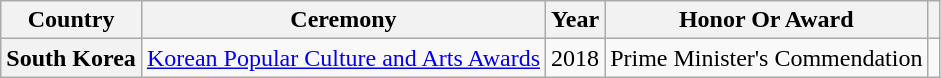<table class="wikitable plainrowheaders" style="margin-right: 0;">
<tr>
<th scope="col">Country</th>
<th scope="col">Ceremony</th>
<th scope="col">Year</th>
<th scope="col">Honor Or Award</th>
<th scope="col" class="unsortable"></th>
</tr>
<tr>
<th scope="row">South Korea</th>
<td><a href='#'>Korean Popular Culture and Arts Awards</a></td>
<td>2018</td>
<td>Prime Minister's Commendation</td>
<td style="text-align:center;"></td>
</tr>
</table>
